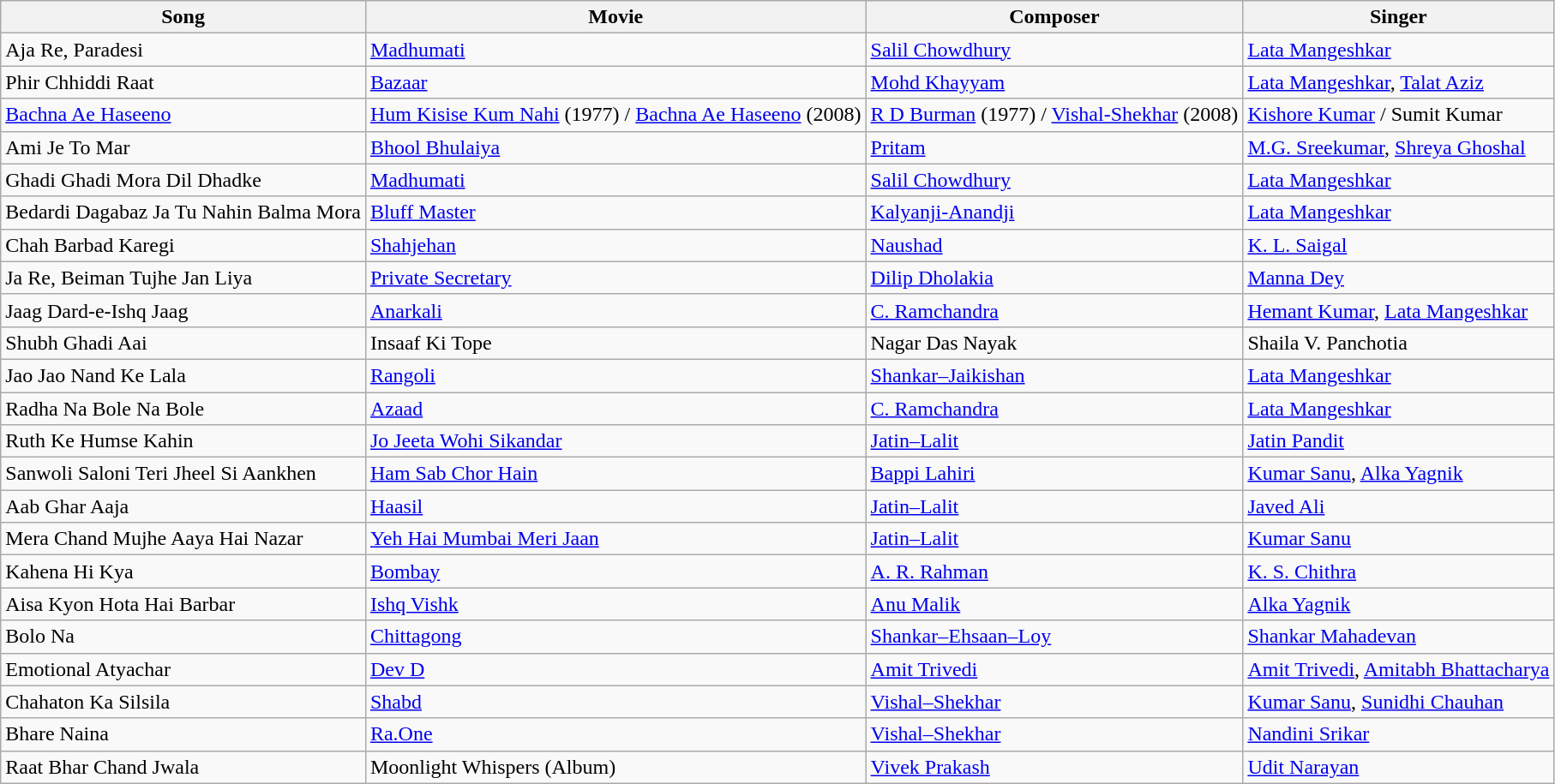<table class="wikitable">
<tr>
<th>Song</th>
<th>Movie</th>
<th>Composer</th>
<th>Singer</th>
</tr>
<tr>
<td>Aja Re, Paradesi</td>
<td><a href='#'>Madhumati</a></td>
<td><a href='#'>Salil Chowdhury</a></td>
<td><a href='#'>Lata Mangeshkar</a></td>
</tr>
<tr>
<td>Phir Chhiddi Raat</td>
<td><a href='#'>Bazaar</a></td>
<td><a href='#'>Mohd Khayyam</a></td>
<td><a href='#'>Lata Mangeshkar</a>, <a href='#'>Talat Aziz</a></td>
</tr>
<tr>
<td><a href='#'>Bachna Ae Haseeno</a></td>
<td><a href='#'>Hum Kisise Kum Nahi</a> (1977) / <a href='#'>Bachna Ae Haseeno</a> (2008)</td>
<td><a href='#'>R D Burman</a> (1977) / <a href='#'>Vishal-Shekhar</a> (2008)</td>
<td><a href='#'>Kishore Kumar</a> / Sumit Kumar</td>
</tr>
<tr>
<td>Ami Je To Mar</td>
<td><a href='#'>Bhool Bhulaiya</a></td>
<td><a href='#'>Pritam</a></td>
<td><a href='#'>M.G. Sreekumar</a>, <a href='#'>Shreya Ghoshal</a></td>
</tr>
<tr>
<td>Ghadi Ghadi Mora Dil Dhadke</td>
<td><a href='#'>Madhumati</a></td>
<td><a href='#'>Salil Chowdhury</a></td>
<td><a href='#'>Lata Mangeshkar</a></td>
</tr>
<tr>
<td>Bedardi Dagabaz Ja Tu Nahin Balma Mora</td>
<td><a href='#'>Bluff Master</a></td>
<td><a href='#'>Kalyanji-Anandji</a></td>
<td><a href='#'>Lata Mangeshkar</a></td>
</tr>
<tr>
<td>Chah Barbad Karegi</td>
<td><a href='#'>Shahjehan</a></td>
<td><a href='#'>Naushad</a></td>
<td><a href='#'>K. L. Saigal</a></td>
</tr>
<tr>
<td>Ja Re, Beiman Tujhe Jan Liya</td>
<td><a href='#'>Private Secretary</a></td>
<td><a href='#'>Dilip Dholakia</a></td>
<td><a href='#'>Manna Dey</a></td>
</tr>
<tr>
<td>Jaag Dard-e-Ishq Jaag</td>
<td><a href='#'>Anarkali</a></td>
<td><a href='#'>C. Ramchandra</a></td>
<td><a href='#'>Hemant Kumar</a>, <a href='#'>Lata Mangeshkar</a></td>
</tr>
<tr>
<td>Shubh Ghadi Aai</td>
<td>Insaaf Ki Tope</td>
<td>Nagar Das Nayak</td>
<td>Shaila V. Panchotia</td>
</tr>
<tr>
<td>Jao Jao Nand Ke Lala</td>
<td><a href='#'>Rangoli</a></td>
<td><a href='#'>Shankar–Jaikishan</a></td>
<td><a href='#'>Lata Mangeshkar</a></td>
</tr>
<tr>
<td>Radha Na Bole Na Bole</td>
<td><a href='#'>Azaad</a></td>
<td><a href='#'>C. Ramchandra</a></td>
<td><a href='#'>Lata Mangeshkar</a></td>
</tr>
<tr>
<td>Ruth Ke Humse Kahin</td>
<td><a href='#'>Jo Jeeta Wohi Sikandar</a></td>
<td><a href='#'>Jatin–Lalit</a></td>
<td><a href='#'>Jatin Pandit</a></td>
</tr>
<tr>
<td>Sanwoli Saloni Teri Jheel Si Aankhen</td>
<td><a href='#'>Ham Sab Chor Hain</a></td>
<td><a href='#'>Bappi Lahiri</a></td>
<td><a href='#'>Kumar Sanu</a>, <a href='#'>Alka Yagnik</a></td>
</tr>
<tr>
<td>Aab Ghar Aaja</td>
<td><a href='#'>Haasil</a></td>
<td><a href='#'>Jatin–Lalit</a></td>
<td><a href='#'>Javed Ali</a></td>
</tr>
<tr>
<td>Mera Chand Mujhe Aaya Hai Nazar</td>
<td><a href='#'>Yeh Hai Mumbai Meri Jaan</a></td>
<td><a href='#'>Jatin–Lalit</a></td>
<td><a href='#'>Kumar Sanu</a></td>
</tr>
<tr>
<td>Kahena Hi Kya</td>
<td><a href='#'>Bombay</a></td>
<td><a href='#'>A.&nbsp;R. Rahman</a></td>
<td><a href='#'>K. S. Chithra</a></td>
</tr>
<tr>
<td>Aisa Kyon Hota Hai Barbar</td>
<td><a href='#'>Ishq Vishk</a></td>
<td><a href='#'>Anu Malik</a></td>
<td><a href='#'>Alka Yagnik</a></td>
</tr>
<tr>
<td>Bolo Na</td>
<td><a href='#'>Chittagong</a></td>
<td><a href='#'>Shankar–Ehsaan–Loy</a></td>
<td><a href='#'>Shankar Mahadevan</a></td>
</tr>
<tr>
<td>Emotional Atyachar</td>
<td><a href='#'>Dev D</a></td>
<td><a href='#'>Amit Trivedi</a></td>
<td><a href='#'>Amit Trivedi</a>, <a href='#'>Amitabh Bhattacharya</a></td>
</tr>
<tr>
<td>Chahaton Ka Silsila</td>
<td><a href='#'>Shabd</a></td>
<td><a href='#'>Vishal–Shekhar</a></td>
<td><a href='#'>Kumar Sanu</a>, <a href='#'>Sunidhi Chauhan</a></td>
</tr>
<tr>
<td>Bhare Naina</td>
<td><a href='#'>Ra.One</a></td>
<td><a href='#'>Vishal–Shekhar</a></td>
<td><a href='#'>Nandini Srikar</a></td>
</tr>
<tr>
<td>Raat Bhar Chand Jwala</td>
<td>Moonlight Whispers (Album)</td>
<td><a href='#'>Vivek Prakash</a></td>
<td><a href='#'>Udit Narayan</a></td>
</tr>
</table>
